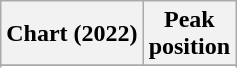<table class="wikitable plainrowheaders">
<tr>
<th>Chart (2022)</th>
<th>Peak<br>position</th>
</tr>
<tr>
</tr>
<tr>
</tr>
<tr>
</tr>
<tr>
</tr>
<tr>
</tr>
<tr>
</tr>
<tr>
</tr>
<tr>
</tr>
<tr>
</tr>
<tr>
</tr>
<tr>
</tr>
</table>
